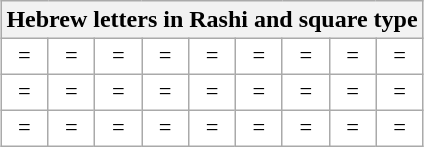<table class="wikitable" dir="rtl" style="margin: auto; text-align: center;" cellpadding="5" cellspacing="0" border="1">
<tr>
<th colspan="9" dir="ltr">Hebrew letters in Rashi and square type</th>
</tr>
<tr style="font-size:15px;">
<td style="background-color: white !important; color: black !important;"> = </td>
<td style="background-color: white !important; color: black !important;"> = </td>
<td style="background-color: white !important; color: black !important;"> = </td>
<td style="background-color: white !important; color: black !important;"> = </td>
<td style="background-color: white !important; color: black !important;"> = </td>
<td style="background-color: white !important; color: black !important;"> = </td>
<td style="background-color: white !important; color: black !important;"> = </td>
<td style="background-color: white !important; color: black !important;"> = </td>
<td style="background-color: white !important; color: black !important;"> = </td>
</tr>
<tr style="font-size:15px;">
<td style="background-color: white !important; color: black !important;"> = </td>
<td style="background-color: white !important; color: black !important;"> = </td>
<td style="background-color: white !important; color: black !important;"> = </td>
<td style="background-color: white !important; color: black !important;"> = </td>
<td style="background-color: white !important; color: black !important;"> = </td>
<td style="background-color: white !important; color: black !important;"> = </td>
<td style="background-color: white !important; color: black !important;"> = </td>
<td style="background-color: white !important; color: black !important;"> = </td>
<td style="background-color: white !important; color: black !important;"> = </td>
</tr>
<tr style="font-size:15px;">
<td style="background-color: white !important; color: black !important;"> = </td>
<td style="background-color: white !important; color: black !important;"> = </td>
<td style="background-color: white !important; color: black !important;"> = </td>
<td style="background-color: white !important; color: black !important;"> = </td>
<td style="background-color: white !important; color: black !important;"> = </td>
<td style="background-color: white !important; color: black !important;"> = </td>
<td style="background-color: white !important; color: black !important;"> = </td>
<td style="background-color: white !important; color: black !important;"> = </td>
<td style="background-color: white !important; color: black !important;"> = </td>
</tr>
</table>
